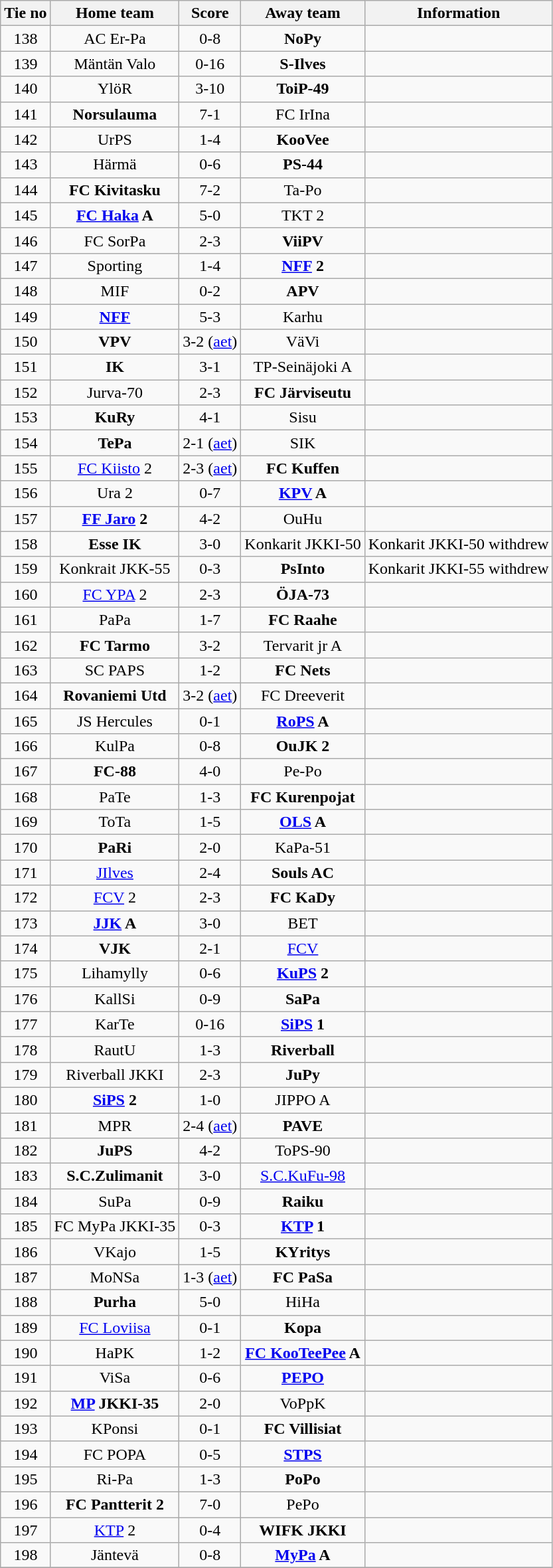<table class="wikitable" style="text-align:center">
<tr>
<th style= width="40px">Tie no</th>
<th style= width="150px">Home team</th>
<th style= width="60px">Score</th>
<th style= width="150px">Away team</th>
<th style= width="30px">Information</th>
</tr>
<tr>
<td>138</td>
<td>AC Er-Pa</td>
<td>0-8</td>
<td><strong>NoPy</strong></td>
<td></td>
</tr>
<tr>
<td>139</td>
<td>Mäntän Valo</td>
<td>0-16</td>
<td><strong>S-Ilves</strong></td>
<td></td>
</tr>
<tr>
<td>140</td>
<td>YlöR</td>
<td>3-10</td>
<td><strong>ToiP-49</strong></td>
<td></td>
</tr>
<tr>
<td>141</td>
<td><strong>Norsulauma</strong></td>
<td>7-1</td>
<td>FC IrIna</td>
<td></td>
</tr>
<tr>
<td>142</td>
<td>UrPS</td>
<td>1-4</td>
<td><strong>KooVee</strong></td>
<td></td>
</tr>
<tr>
<td>143</td>
<td>Härmä</td>
<td>0-6</td>
<td><strong>PS-44</strong></td>
<td></td>
</tr>
<tr>
<td>144</td>
<td><strong>FC Kivitasku</strong></td>
<td>7-2</td>
<td>Ta-Po</td>
<td></td>
</tr>
<tr>
<td>145</td>
<td><strong><a href='#'>FC Haka</a> A</strong></td>
<td>5-0</td>
<td>TKT 2</td>
<td></td>
</tr>
<tr>
<td>146</td>
<td>FC SorPa</td>
<td>2-3</td>
<td><strong>ViiPV</strong></td>
<td></td>
</tr>
<tr>
<td>147</td>
<td>Sporting</td>
<td>1-4</td>
<td><strong><a href='#'>NFF</a> 2</strong></td>
<td></td>
</tr>
<tr>
<td>148</td>
<td>MIF</td>
<td>0-2</td>
<td><strong>APV</strong></td>
<td></td>
</tr>
<tr>
<td>149</td>
<td><strong><a href='#'>NFF</a></strong></td>
<td>5-3</td>
<td>Karhu</td>
<td></td>
</tr>
<tr>
<td>150</td>
<td><strong>VPV</strong></td>
<td>3-2 (<a href='#'>aet</a>)</td>
<td>VäVi</td>
<td></td>
</tr>
<tr>
<td>151</td>
<td><strong>IK</strong></td>
<td>3-1</td>
<td>TP-Seinäjoki A</td>
<td></td>
</tr>
<tr>
<td>152</td>
<td>Jurva-70</td>
<td>2-3</td>
<td><strong>FC Järviseutu</strong></td>
<td></td>
</tr>
<tr>
<td>153</td>
<td><strong>KuRy</strong></td>
<td>4-1</td>
<td>Sisu</td>
<td></td>
</tr>
<tr>
<td>154</td>
<td><strong>TePa</strong></td>
<td>2-1 (<a href='#'>aet</a>)</td>
<td>SIK</td>
<td></td>
</tr>
<tr>
<td>155</td>
<td><a href='#'>FC Kiisto</a> 2</td>
<td>2-3 (<a href='#'>aet</a>)</td>
<td><strong>FC Kuffen</strong></td>
<td></td>
</tr>
<tr>
<td>156</td>
<td>Ura 2</td>
<td>0-7</td>
<td><strong><a href='#'>KPV</a> A</strong></td>
<td></td>
</tr>
<tr>
<td>157</td>
<td><strong><a href='#'>FF Jaro</a> 2</strong></td>
<td>4-2</td>
<td>OuHu</td>
<td></td>
</tr>
<tr>
<td>158</td>
<td><strong>Esse IK</strong></td>
<td>3-0</td>
<td>Konkarit JKKI-50</td>
<td>Konkarit JKKI-50 withdrew</td>
</tr>
<tr>
<td>159</td>
<td>Konkrait JKK-55</td>
<td>0-3</td>
<td><strong>PsInto</strong></td>
<td>Konkarit JKKI-55 withdrew</td>
</tr>
<tr>
<td>160</td>
<td><a href='#'>FC YPA</a> 2</td>
<td>2-3</td>
<td><strong>ÖJA-73</strong></td>
<td></td>
</tr>
<tr>
<td>161</td>
<td>PaPa</td>
<td>1-7</td>
<td><strong>FC Raahe</strong></td>
<td></td>
</tr>
<tr>
<td>162</td>
<td><strong>FC Tarmo</strong></td>
<td>3-2</td>
<td>Tervarit jr A</td>
<td></td>
</tr>
<tr>
<td>163</td>
<td>SC PAPS</td>
<td>1-2</td>
<td><strong>FC Nets</strong></td>
<td></td>
</tr>
<tr>
<td>164</td>
<td><strong>Rovaniemi Utd</strong></td>
<td>3-2 (<a href='#'>aet</a>)</td>
<td>FC Dreeverit</td>
<td></td>
</tr>
<tr>
<td>165</td>
<td>JS Hercules</td>
<td>0-1</td>
<td><strong><a href='#'>RoPS</a> A</strong></td>
<td></td>
</tr>
<tr>
<td>166</td>
<td>KulPa</td>
<td>0-8</td>
<td><strong>OuJK 2</strong></td>
<td></td>
</tr>
<tr>
<td>167</td>
<td><strong>FC-88</strong></td>
<td>4-0</td>
<td>Pe-Po</td>
<td></td>
</tr>
<tr>
<td>168</td>
<td>PaTe</td>
<td>1-3</td>
<td><strong>FC Kurenpojat</strong></td>
<td></td>
</tr>
<tr>
<td>169</td>
<td>ToTa</td>
<td>1-5</td>
<td><strong><a href='#'>OLS</a> A</strong></td>
<td></td>
</tr>
<tr>
<td>170</td>
<td><strong>PaRi</strong></td>
<td>2-0</td>
<td>KaPa-51</td>
<td></td>
</tr>
<tr>
<td>171</td>
<td><a href='#'>JIlves</a></td>
<td>2-4</td>
<td><strong>Souls AC</strong></td>
<td></td>
</tr>
<tr>
<td>172</td>
<td><a href='#'>FCV</a> 2</td>
<td>2-3</td>
<td><strong>FC KaDy</strong></td>
<td></td>
</tr>
<tr>
<td>173</td>
<td><strong><a href='#'>JJK</a> A</strong></td>
<td>3-0</td>
<td>BET</td>
<td></td>
</tr>
<tr>
<td>174</td>
<td><strong>VJK</strong></td>
<td>2-1</td>
<td><a href='#'>FCV</a></td>
<td></td>
</tr>
<tr>
<td>175</td>
<td>Lihamylly</td>
<td>0-6</td>
<td><strong><a href='#'>KuPS</a> 2</strong></td>
<td></td>
</tr>
<tr>
<td>176</td>
<td>KallSi</td>
<td>0-9</td>
<td><strong>SaPa</strong></td>
<td></td>
</tr>
<tr>
<td>177</td>
<td>KarTe</td>
<td>0-16</td>
<td><strong><a href='#'>SiPS</a> 1</strong></td>
<td></td>
</tr>
<tr>
<td>178</td>
<td>RautU</td>
<td>1-3</td>
<td><strong>Riverball</strong></td>
<td></td>
</tr>
<tr>
<td>179</td>
<td>Riverball JKKI</td>
<td>2-3</td>
<td><strong>JuPy</strong></td>
<td></td>
</tr>
<tr>
<td>180</td>
<td><strong><a href='#'>SiPS</a> 2</strong></td>
<td>1-0</td>
<td>JIPPO A</td>
<td></td>
</tr>
<tr>
<td>181</td>
<td>MPR</td>
<td>2-4 (<a href='#'>aet</a>)</td>
<td><strong>PAVE</strong></td>
<td></td>
</tr>
<tr>
<td>182</td>
<td><strong>JuPS</strong></td>
<td>4-2</td>
<td>ToPS-90</td>
<td></td>
</tr>
<tr>
<td>183</td>
<td><strong>S.C.Zulimanit</strong></td>
<td>3-0</td>
<td><a href='#'>S.C.KuFu-98</a></td>
<td></td>
</tr>
<tr>
<td>184</td>
<td>SuPa</td>
<td>0-9</td>
<td><strong>Raiku</strong></td>
<td></td>
</tr>
<tr>
<td>185</td>
<td>FC MyPa JKKI-35</td>
<td>0-3</td>
<td><strong><a href='#'>KTP</a> 1</strong></td>
<td></td>
</tr>
<tr>
<td>186</td>
<td>VKajo</td>
<td>1-5</td>
<td><strong>KYritys</strong></td>
<td></td>
</tr>
<tr>
<td>187</td>
<td>MoNSa</td>
<td>1-3 (<a href='#'>aet</a>)</td>
<td><strong>FC PaSa</strong></td>
<td></td>
</tr>
<tr>
<td>188</td>
<td><strong>Purha</strong></td>
<td>5-0</td>
<td>HiHa</td>
<td></td>
</tr>
<tr>
<td>189</td>
<td><a href='#'>FC Loviisa</a></td>
<td>0-1</td>
<td><strong>Kopa</strong></td>
<td></td>
</tr>
<tr>
<td>190</td>
<td>HaPK</td>
<td>1-2</td>
<td><strong><a href='#'>FC KooTeePee</a> A</strong></td>
<td></td>
</tr>
<tr>
<td>191</td>
<td>ViSa</td>
<td>0-6</td>
<td><strong><a href='#'>PEPO</a></strong></td>
<td></td>
</tr>
<tr>
<td>192</td>
<td><strong><a href='#'>MP</a> JKKI-35</strong></td>
<td>2-0</td>
<td>VoPpK</td>
<td></td>
</tr>
<tr>
<td>193</td>
<td>KPonsi</td>
<td>0-1</td>
<td><strong>FC Villisiat</strong></td>
<td></td>
</tr>
<tr>
<td>194</td>
<td>FC POPA</td>
<td>0-5</td>
<td><strong><a href='#'>STPS</a></strong></td>
<td></td>
</tr>
<tr>
<td>195</td>
<td>Ri-Pa</td>
<td>1-3</td>
<td><strong>PoPo</strong></td>
<td></td>
</tr>
<tr>
<td>196</td>
<td><strong>FC Pantterit 2</strong></td>
<td>7-0</td>
<td>PePo</td>
<td></td>
</tr>
<tr>
<td>197</td>
<td><a href='#'>KTP</a> 2</td>
<td>0-4</td>
<td><strong>WIFK JKKI</strong></td>
<td></td>
</tr>
<tr>
<td>198</td>
<td>Jäntevä</td>
<td>0-8</td>
<td><strong><a href='#'>MyPa</a> A</strong></td>
<td></td>
</tr>
<tr>
</tr>
</table>
